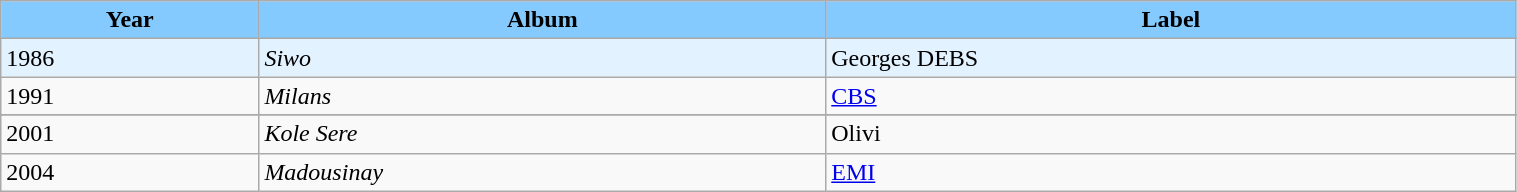<table class="wikitable" width=80%>
<tr>
<th style="background-color: #85CAFF"><span>Year</span></th>
<th style="background-color: #85CAFF"><span>Album</span></th>
<th style="background-color: #85CAFF"><span>Label</span></th>
</tr>
<tr style="background-color: #E3F2FF" |>
<td>1986</td>
<td><em>Siwo</em></td>
<td>Georges DEBS</td>
</tr>
<tr>
<td>1991</td>
<td><em>Milans</em></td>
<td><a href='#'>CBS</a></td>
</tr>
<tr style="background-color: #E3F2FF" |>
</tr>
<tr>
<td>2001</td>
<td><em>Kole Sere</em></td>
<td>Olivi</td>
</tr>
<tr>
<td>2004</td>
<td><em>Madousinay</em></td>
<td><a href='#'>EMI</a></td>
</tr>
</table>
